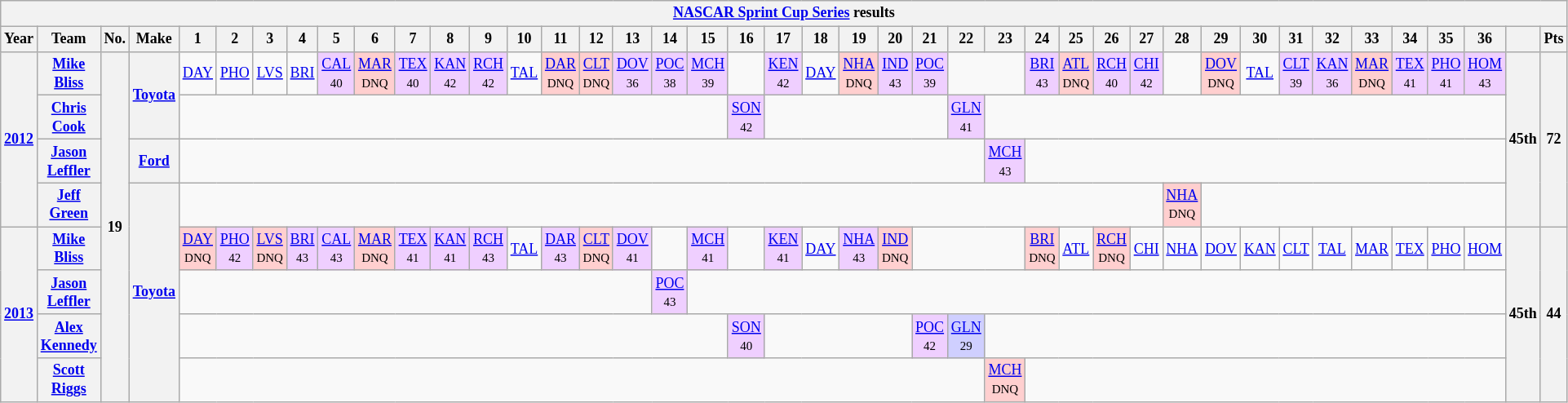<table class="wikitable" style="text-align:center; font-size:75%">
<tr>
<th colspan=45><a href='#'>NASCAR Sprint Cup Series</a> results</th>
</tr>
<tr>
<th>Year</th>
<th>Team</th>
<th>No.</th>
<th>Make</th>
<th>1</th>
<th>2</th>
<th>3</th>
<th>4</th>
<th>5</th>
<th>6</th>
<th>7</th>
<th>8</th>
<th>9</th>
<th>10</th>
<th>11</th>
<th>12</th>
<th>13</th>
<th>14</th>
<th>15</th>
<th>16</th>
<th>17</th>
<th>18</th>
<th>19</th>
<th>20</th>
<th>21</th>
<th>22</th>
<th>23</th>
<th>24</th>
<th>25</th>
<th>26</th>
<th>27</th>
<th>28</th>
<th>29</th>
<th>30</th>
<th>31</th>
<th>32</th>
<th>33</th>
<th>34</th>
<th>35</th>
<th>36</th>
<th></th>
<th>Pts</th>
</tr>
<tr>
<th rowspan=4><a href='#'>2012</a></th>
<th><a href='#'>Mike Bliss</a></th>
<th rowspan=8>19</th>
<th rowspan=2><a href='#'>Toyota</a></th>
<td><a href='#'>DAY</a></td>
<td><a href='#'>PHO</a></td>
<td><a href='#'>LVS</a></td>
<td><a href='#'>BRI</a></td>
<td style="background:#EFCFFF;"><a href='#'>CAL</a><br><small>40</small></td>
<td style="background:#FFCFCF;"><a href='#'>MAR</a><br><small>DNQ</small></td>
<td style="background:#EFCFFF;"><a href='#'>TEX</a><br><small>40</small></td>
<td style="background:#EFCFFF;"><a href='#'>KAN</a><br><small>42</small></td>
<td style="background:#EFCFFF;"><a href='#'>RCH</a><br><small>42</small></td>
<td><a href='#'>TAL</a></td>
<td style="background:#FFCFCF;"><a href='#'>DAR</a><br><small>DNQ</small></td>
<td style="background:#FFCFCF;"><a href='#'>CLT</a><br><small>DNQ</small></td>
<td style="background:#EFCFFF;"><a href='#'>DOV</a><br><small>36</small></td>
<td style="background:#EFCFFF;"><a href='#'>POC</a><br><small>38</small></td>
<td style="background:#EFCFFF;"><a href='#'>MCH</a><br><small>39</small></td>
<td colspan=1></td>
<td style="background:#EFCFFF;"><a href='#'>KEN</a><br><small>42</small></td>
<td><a href='#'>DAY</a></td>
<td style="background:#FFCFCF;"><a href='#'>NHA</a><br><small>DNQ</small></td>
<td style="background:#EFCFFF;"><a href='#'>IND</a><br><small>43</small></td>
<td style="background:#EFCFFF;"><a href='#'>POC</a><br><small>39</small></td>
<td colspan=2></td>
<td style="background:#EFCFFF;"><a href='#'>BRI</a><br><small>43</small></td>
<td style="background:#FFCFCF;"><a href='#'>ATL</a><br><small>DNQ</small></td>
<td style="background:#EFCFFF;"><a href='#'>RCH</a><br><small>40</small></td>
<td style="background:#EFCFFF;"><a href='#'>CHI</a><br><small>42</small></td>
<td colspan=1></td>
<td style="background:#FFCFCF;"><a href='#'>DOV</a><br><small>DNQ</small></td>
<td><a href='#'>TAL</a></td>
<td style="background:#EFCFFF;"><a href='#'>CLT</a><br><small>39</small></td>
<td style="background:#EFCFFF;"><a href='#'>KAN</a><br><small>36</small></td>
<td style="background:#FFCFCF;"><a href='#'>MAR</a><br><small>DNQ</small></td>
<td style="background:#EFCFFF;"><a href='#'>TEX</a><br><small>41</small></td>
<td style="background:#EFCFFF;"><a href='#'>PHO</a><br><small>41</small></td>
<td style="background:#EFCFFF;"><a href='#'>HOM</a><br><small>43</small></td>
<th rowspan=4>45th</th>
<th rowspan=4>72</th>
</tr>
<tr>
<th><a href='#'>Chris Cook</a></th>
<td colspan=15></td>
<td style="background:#EFCFFF;"><a href='#'>SON</a><br><small>42</small></td>
<td colspan=5></td>
<td style="background:#EFCFFF;"><a href='#'>GLN</a><br><small>41</small></td>
<td colspan=14></td>
</tr>
<tr>
<th><a href='#'>Jason Leffler</a></th>
<th><a href='#'>Ford</a></th>
<td colspan=22></td>
<td style="background:#EFCFFF;"><a href='#'>MCH</a><br><small>43</small></td>
<td colspan=13></td>
</tr>
<tr>
<th><a href='#'>Jeff Green</a></th>
<th rowspan=6><a href='#'>Toyota</a></th>
<td colspan=27></td>
<td style="background:#FFCFCF;"><a href='#'>NHA</a><br><small>DNQ</small></td>
<td colspan=8></td>
</tr>
<tr>
<th rowspan=4><a href='#'>2013</a></th>
<th><a href='#'>Mike Bliss</a></th>
<td style="background:#FFCFCF;"><a href='#'>DAY</a><br><small>DNQ</small></td>
<td style="background:#EFCFFF;"><a href='#'>PHO</a><br><small>42</small></td>
<td style="background:#FFCFCF;"><a href='#'>LVS</a><br><small>DNQ</small></td>
<td style="background:#EFCFFF;"><a href='#'>BRI</a><br><small>43</small></td>
<td style="background:#EFCFFF;"><a href='#'>CAL</a><br><small>43</small></td>
<td style="background:#FFCFCF;"><a href='#'>MAR</a><br><small>DNQ</small></td>
<td style="background:#EFCFFF;"><a href='#'>TEX</a><br><small>41</small></td>
<td style="background:#EFCFFF;"><a href='#'>KAN</a><br><small>41</small></td>
<td style="background:#EFCFFF;"><a href='#'>RCH</a><br><small>43</small></td>
<td><a href='#'>TAL</a></td>
<td style="background:#EFCFFF;"><a href='#'>DAR</a><br><small>43</small></td>
<td style="background:#FFCFCF;"><a href='#'>CLT</a><br><small>DNQ</small></td>
<td style="background:#EFCFFF;"><a href='#'>DOV</a><br><small>41</small></td>
<td colspan=1></td>
<td style="background:#EFCFFF;"><a href='#'>MCH</a><br><small>41</small></td>
<td colspan=1></td>
<td style="background:#EFCFFF;"><a href='#'>KEN</a><br><small>41</small></td>
<td><a href='#'>DAY</a></td>
<td style="background:#EFCFFF;"><a href='#'>NHA</a><br><small>43</small></td>
<td style="background:#FFCFCF;"><a href='#'>IND</a><br><small>DNQ</small></td>
<td colspan=3></td>
<td style="background:#FFCFCF;"><a href='#'>BRI</a><br><small>DNQ</small></td>
<td><a href='#'>ATL</a></td>
<td style="background:#FFCFCF;"><a href='#'>RCH</a><br><small>DNQ</small></td>
<td><a href='#'>CHI</a></td>
<td><a href='#'>NHA</a></td>
<td><a href='#'>DOV</a></td>
<td><a href='#'>KAN</a></td>
<td><a href='#'>CLT</a></td>
<td><a href='#'>TAL</a></td>
<td><a href='#'>MAR</a></td>
<td><a href='#'>TEX</a></td>
<td><a href='#'>PHO</a></td>
<td><a href='#'>HOM</a></td>
<th rowspan=4>45th</th>
<th rowspan=4>44</th>
</tr>
<tr>
<th><a href='#'>Jason Leffler</a></th>
<td colspan=13></td>
<td style="background:#EFCFFF;"><a href='#'>POC</a><br><small>43</small></td>
<td colspan=22></td>
</tr>
<tr>
<th><a href='#'>Alex Kennedy</a></th>
<td colspan=15></td>
<td style="background:#EFCFFF;"><a href='#'>SON</a><br><small>40</small></td>
<td colspan=4></td>
<td style="background:#EFCFFF;"><a href='#'>POC</a><br><small>42</small></td>
<td style="background:#CFCFFF;"><a href='#'>GLN</a><br><small>29</small></td>
<td colspan=14></td>
</tr>
<tr>
<th><a href='#'>Scott Riggs</a></th>
<td colspan=22></td>
<td style="background:#FFCFCF;"><a href='#'>MCH</a><br><small>DNQ</small></td>
<td colspan=13></td>
</tr>
</table>
